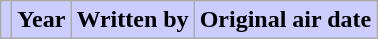<table class="wikitable plainrowheaders">
<tr>
<th style="background:#ccf;"></th>
<th style="background:#ccf;">Year</th>
<th style="background:#ccf;">Written by</th>
<th style="background:#ccf;">Original air date<br>












</th>
</tr>
</table>
